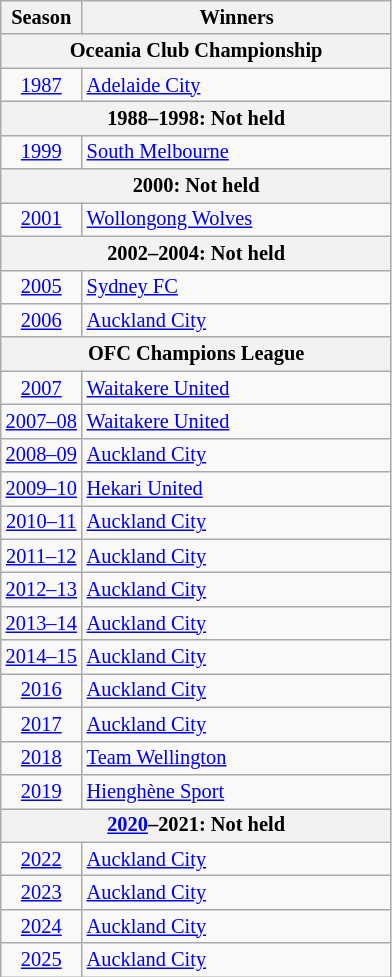<table class="wikitable floatright" style="text-align:center; font-size:85%">
<tr>
<th>Season</th>
<th style="width:200px">Winners</th>
</tr>
<tr>
<th colspan=3>Oceania Club Championship</th>
</tr>
<tr>
<td><a href='#'>1987</a></td>
<td align=left> <a href='#'>Adelaide City</a></td>
</tr>
<tr>
<th colspan=2>1988–1998: Not held</th>
</tr>
<tr>
<td><a href='#'>1999</a></td>
<td align=left> <a href='#'>South Melbourne</a></td>
</tr>
<tr>
<th colspan=2>2000: Not held</th>
</tr>
<tr>
<td><a href='#'>2001</a></td>
<td align=left> <a href='#'>Wollongong Wolves</a></td>
</tr>
<tr>
<th colspan=2>2002–2004: Not held</th>
</tr>
<tr>
<td><a href='#'>2005</a></td>
<td align=left> <a href='#'>Sydney FC</a></td>
</tr>
<tr>
<td><a href='#'>2006</a></td>
<td align=left> <a href='#'>Auckland City</a></td>
</tr>
<tr>
<th colspan=2>OFC Champions League</th>
</tr>
<tr>
<td><a href='#'>2007</a></td>
<td align=left> <a href='#'>Waitakere United</a></td>
</tr>
<tr>
<td><a href='#'>2007–08</a></td>
<td align=left> <a href='#'>Waitakere United</a> </td>
</tr>
<tr>
<td><a href='#'>2008–09</a></td>
<td align=left> <a href='#'>Auckland City</a> </td>
</tr>
<tr>
<td><a href='#'>2009–10</a></td>
<td align=left> <a href='#'>Hekari United</a></td>
</tr>
<tr>
<td><a href='#'>2010–11</a></td>
<td align=left> <a href='#'>Auckland City</a> </td>
</tr>
<tr>
<td><a href='#'>2011–12</a></td>
<td align=left> <a href='#'>Auckland City</a> </td>
</tr>
<tr>
<td><a href='#'>2012–13</a></td>
<td align=left> <a href='#'>Auckland City</a> </td>
</tr>
<tr>
<td><a href='#'>2013–14</a></td>
<td align=left> <a href='#'>Auckland City</a> </td>
</tr>
<tr>
<td><a href='#'>2014–15</a></td>
<td align=left> <a href='#'>Auckland City</a> </td>
</tr>
<tr>
<td><a href='#'>2016</a></td>
<td align=left> <a href='#'>Auckland City</a> </td>
</tr>
<tr>
<td><a href='#'>2017</a></td>
<td align=left> <a href='#'>Auckland City</a> </td>
</tr>
<tr>
<td><a href='#'>2018</a></td>
<td align=left> <a href='#'>Team Wellington</a></td>
</tr>
<tr>
<td><a href='#'>2019</a></td>
<td align=left> <a href='#'>Hienghène Sport</a></td>
</tr>
<tr>
<th colspan=2><a href='#'>2020</a>–2021: Not held</th>
</tr>
<tr>
<td><a href='#'>2022</a></td>
<td align=left> <a href='#'>Auckland City</a> </td>
</tr>
<tr>
<td><a href='#'>2023</a></td>
<td align=left> <a href='#'>Auckland City</a> </td>
</tr>
<tr>
<td><a href='#'>2024</a></td>
<td align=left> <a href='#'>Auckland City</a> </td>
</tr>
<tr>
<td><a href='#'>2025</a></td>
<td align=left> <a href='#'>Auckland City</a> </td>
</tr>
</table>
